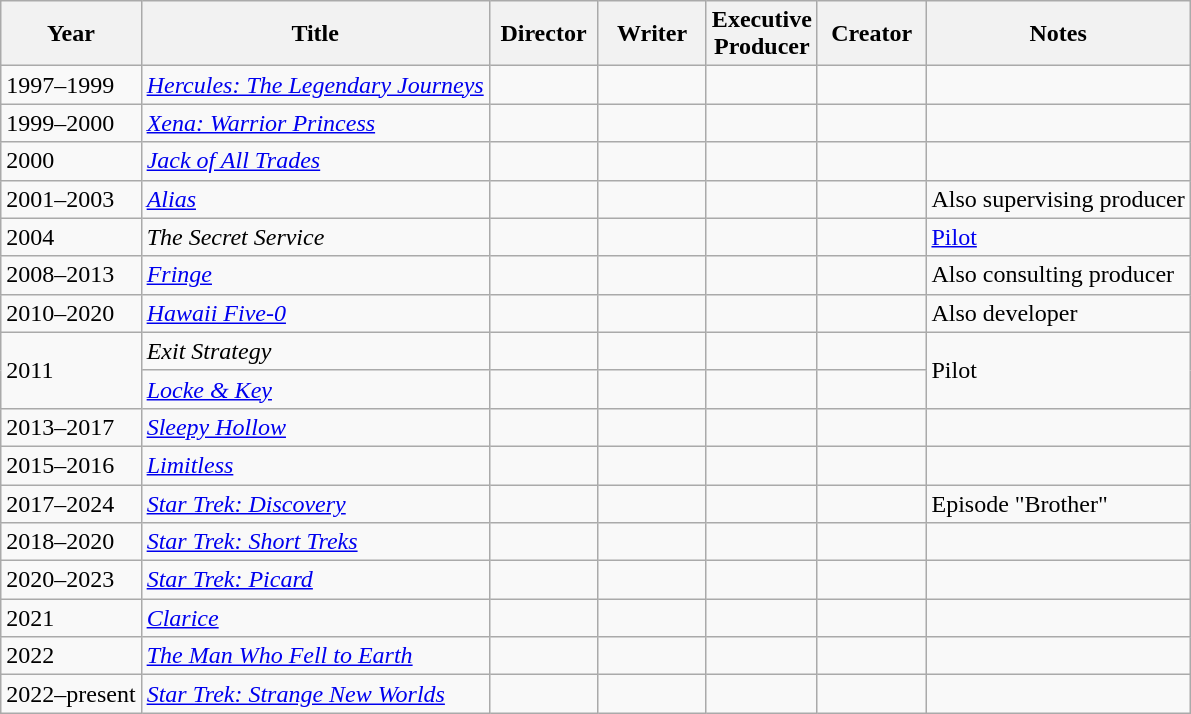<table class="wikitable">
<tr>
<th>Year</th>
<th>Title</th>
<th width=65>Director</th>
<th width=65>Writer</th>
<th width=65>Executive<br>Producer</th>
<th width=65>Creator</th>
<th>Notes</th>
</tr>
<tr>
<td>1997–1999</td>
<td><em><a href='#'>Hercules: The Legendary Journeys</a></em></td>
<td></td>
<td></td>
<td></td>
<td></td>
<td></td>
</tr>
<tr>
<td>1999–2000</td>
<td><em><a href='#'>Xena: Warrior Princess</a></em></td>
<td></td>
<td></td>
<td></td>
<td></td>
<td></td>
</tr>
<tr>
<td>2000</td>
<td><em><a href='#'>Jack of All Trades</a></em></td>
<td></td>
<td></td>
<td></td>
<td></td>
<td></td>
</tr>
<tr>
<td>2001–2003</td>
<td><em><a href='#'>Alias</a></em></td>
<td></td>
<td></td>
<td></td>
<td></td>
<td>Also supervising producer</td>
</tr>
<tr>
<td>2004</td>
<td><em>The Secret Service</em></td>
<td></td>
<td></td>
<td></td>
<td></td>
<td><a href='#'>Pilot</a></td>
</tr>
<tr>
<td>2008–2013</td>
<td><em><a href='#'>Fringe</a></em></td>
<td></td>
<td></td>
<td></td>
<td></td>
<td>Also consulting producer</td>
</tr>
<tr>
<td>2010–2020</td>
<td><em><a href='#'>Hawaii Five-0</a></em></td>
<td></td>
<td></td>
<td></td>
<td></td>
<td>Also developer</td>
</tr>
<tr>
<td rowspan=2>2011</td>
<td><em>Exit Strategy</em></td>
<td></td>
<td></td>
<td></td>
<td></td>
<td rowspan="2">Pilot</td>
</tr>
<tr>
<td><em><a href='#'>Locke & Key</a></em></td>
<td></td>
<td></td>
<td></td>
<td></td>
</tr>
<tr>
<td>2013–2017</td>
<td><em><a href='#'>Sleepy Hollow</a></em></td>
<td></td>
<td></td>
<td></td>
<td></td>
<td></td>
</tr>
<tr>
<td>2015–2016</td>
<td><em><a href='#'>Limitless</a></em></td>
<td></td>
<td></td>
<td></td>
<td></td>
<td></td>
</tr>
<tr>
<td>2017–2024</td>
<td><em><a href='#'>Star Trek: Discovery</a></em></td>
<td></td>
<td></td>
<td></td>
<td></td>
<td>Episode "Brother"</td>
</tr>
<tr>
<td>2018–2020</td>
<td><em><a href='#'>Star Trek: Short Treks</a></em></td>
<td></td>
<td></td>
<td></td>
<td></td>
<td></td>
</tr>
<tr>
<td>2020–2023</td>
<td><em><a href='#'>Star Trek: Picard</a></em></td>
<td></td>
<td></td>
<td></td>
<td></td>
<td></td>
</tr>
<tr>
<td>2021</td>
<td><em><a href='#'>Clarice</a></em></td>
<td></td>
<td></td>
<td></td>
<td></td>
<td></td>
</tr>
<tr>
<td>2022</td>
<td><em><a href='#'>The Man Who Fell to Earth</a></em></td>
<td></td>
<td></td>
<td></td>
<td></td>
<td></td>
</tr>
<tr>
<td>2022–present</td>
<td><em><a href='#'>Star Trek: Strange New Worlds</a></em></td>
<td></td>
<td></td>
<td></td>
<td></td>
<td></td>
</tr>
</table>
